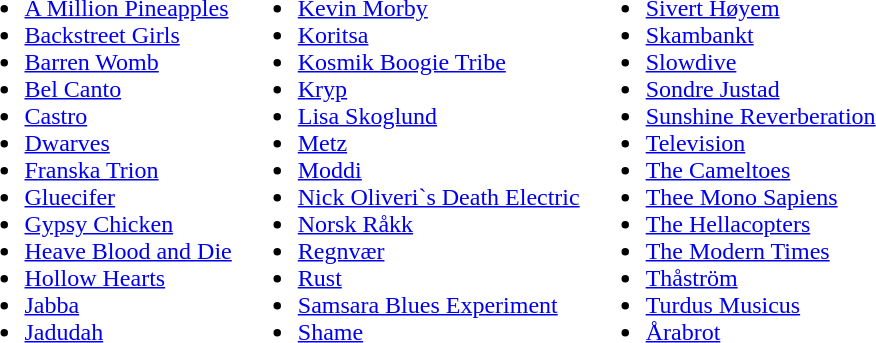<table>
<tr>
<td><br><ul><li><a href='#'>A Million Pineapples</a></li><li><a href='#'>Backstreet Girls</a></li><li><a href='#'>Barren Womb</a></li><li><a href='#'>Bel Canto</a></li><li><a href='#'>Castro</a></li><li><a href='#'>Dwarves</a></li><li><a href='#'>Franska Trion</a></li><li><a href='#'>Gluecifer</a></li><li><a href='#'>Gypsy Chicken</a></li><li><a href='#'>Heave Blood and Die</a></li><li><a href='#'>Hollow Hearts</a></li><li><a href='#'>Jabba</a></li><li><a href='#'>Jadudah</a></li></ul></td>
<td><br><ul><li><a href='#'>Kevin Morby</a></li><li><a href='#'>Koritsa</a></li><li><a href='#'>Kosmik Boogie Tribe</a></li><li><a href='#'>Kryp</a></li><li><a href='#'>Lisa Skoglund</a></li><li><a href='#'>Metz</a></li><li><a href='#'>Moddi</a></li><li><a href='#'>Nick Oliveri`s Death Electric</a></li><li><a href='#'>Norsk Råkk</a></li><li><a href='#'>Regnvær</a></li><li><a href='#'>Rust</a></li><li><a href='#'>Samsara Blues Experiment</a></li><li><a href='#'>Shame</a></li></ul></td>
<td><br><ul><li><a href='#'>Sivert Høyem</a></li><li><a href='#'>Skambankt</a></li><li><a href='#'>Slowdive</a></li><li><a href='#'>Sondre Justad</a></li><li><a href='#'>Sunshine Reverberation</a></li><li><a href='#'>Television</a></li><li><a href='#'>The Cameltoes</a></li><li><a href='#'>Thee Mono Sapiens</a></li><li><a href='#'>The Hellacopters</a></li><li><a href='#'>The Modern Times</a></li><li><a href='#'>Thåström</a></li><li><a href='#'>Turdus Musicus</a></li><li><a href='#'>Årabrot</a></li></ul></td>
</tr>
</table>
